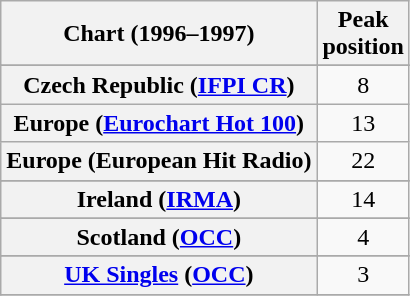<table class="wikitable sortable plainrowheaders" style="text-align:center">
<tr>
<th scope="col">Chart (1996–1997)</th>
<th scope="col">Peak<br>position</th>
</tr>
<tr>
</tr>
<tr>
</tr>
<tr>
</tr>
<tr>
<th scope="row">Czech Republic (<a href='#'>IFPI CR</a>)</th>
<td>8</td>
</tr>
<tr>
<th scope="row">Europe (<a href='#'>Eurochart Hot 100</a>)</th>
<td>13</td>
</tr>
<tr>
<th scope="row">Europe (European Hit Radio)</th>
<td style="text-align:center;">22</td>
</tr>
<tr>
</tr>
<tr>
</tr>
<tr>
<th scope="row">Ireland (<a href='#'>IRMA</a>)</th>
<td>14</td>
</tr>
<tr>
</tr>
<tr>
</tr>
<tr>
</tr>
<tr>
<th scope="row">Scotland (<a href='#'>OCC</a>)</th>
<td>4</td>
</tr>
<tr>
</tr>
<tr>
</tr>
<tr>
<th scope="row"><a href='#'>UK Singles</a> (<a href='#'>OCC</a>)</th>
<td>3</td>
</tr>
<tr>
</tr>
</table>
